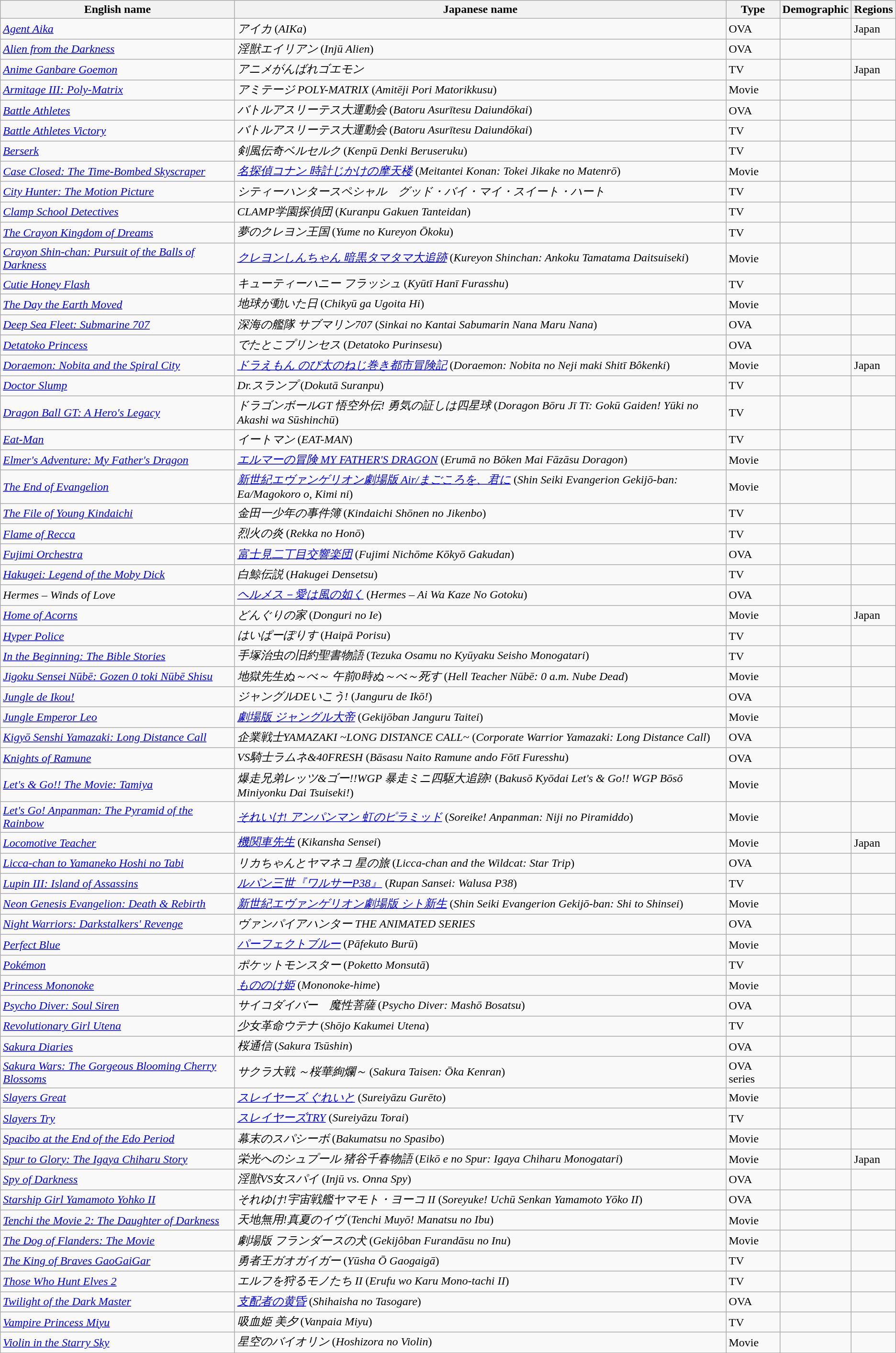<table class="wikitable sortable" border="1">
<tr>
<th>English name</th>
<th>Japanese name</th>
<th>Type</th>
<th>Demographic</th>
<th>Regions</th>
</tr>
<tr>
<td><em><a href='#'>Agent Aika</a></em></td>
<td><em>アイカ</em> (<em>AIKa</em>)</td>
<td>OVA</td>
<td></td>
<td>Japan</td>
</tr>
<tr>
<td><em><a href='#'>Alien from the Darkness</a></em></td>
<td><em>淫獣エイリアン</em> (<em>Injū Alien</em>)</td>
<td>OVA</td>
<td></td>
<td></td>
</tr>
<tr>
<td><em><a href='#'>Anime Ganbare Goemon</a></em></td>
<td><em>アニメがんばれゴエモン</em></td>
<td>TV</td>
<td></td>
<td>Japan</td>
</tr>
<tr>
<td><em><a href='#'>Armitage III: Poly-Matrix</a></em></td>
<td><em>アミテージ POLY-MATRIX</em> (<em>Amitēji Pori Matorikkusu</em>)</td>
<td>Movie</td>
<td></td>
<td></td>
</tr>
<tr>
<td><em><a href='#'>Battle Athletes</a></em></td>
<td><em>バトルアスリーテス大運動会</em> (<em>Batoru Asurītesu Daiundōkai</em>)</td>
<td>OVA</td>
<td></td>
<td></td>
</tr>
<tr>
<td><em><a href='#'>Battle Athletes Victory</a></em></td>
<td><em>バトルアスリーテス大運動会</em> (<em>Batoru Asurītesu Daiundōkai</em>)</td>
<td>TV</td>
<td></td>
<td></td>
</tr>
<tr>
<td><em><a href='#'>Berserk</a></em></td>
<td><em>剣風伝奇ベルセルク</em> (<em>Kenpū Denki Beruseruku</em>)</td>
<td>TV</td>
<td></td>
<td></td>
</tr>
<tr>
<td><em><a href='#'>Case Closed: The Time-Bombed Skyscraper</a></em></td>
<td><em><a href='#'>名探偵コナン 時計じかけの摩天楼</a></em> (<em>Meitantei Konan: Tokei Jikake no Matenrō</em>)</td>
<td>Movie</td>
<td></td>
<td></td>
</tr>
<tr>
<td><em><a href='#'>City Hunter: The Motion Picture</a></em></td>
<td><em>シティーハンタースペシャル　グッド・バイ・マイ・スイート・ハート</em></td>
<td>TV</td>
<td></td>
<td></td>
</tr>
<tr>
<td><em><a href='#'>Clamp School Detectives</a></em></td>
<td><em>CLAMP学園探偵団</em> (<em>Kuranpu Gakuen Tanteidan</em>)</td>
<td>TV</td>
<td></td>
<td></td>
</tr>
<tr>
<td><em><a href='#'>The Crayon Kingdom of Dreams</a></em></td>
<td><em>夢のクレヨン王国</em> (<em>Yume no Kureyon Ōkoku</em>)</td>
<td>TV</td>
<td></td>
<td></td>
</tr>
<tr>
<td><em><a href='#'>Crayon Shin-chan: Pursuit of the Balls of Darkness</a></em></td>
<td><em><a href='#'>クレヨンしんちゃん 暗黒タマタマ大追跡</a></em> (<em>Kureyon Shinchan: Ankoku Tamatama Daitsuiseki</em>)</td>
<td>Movie</td>
<td></td>
<td></td>
</tr>
<tr>
<td><em><a href='#'>Cutie Honey Flash</a></em></td>
<td><em>キューティーハニー フラッシュ</em> (<em>Kyūtī Hanī Furasshu</em>)</td>
<td>TV</td>
<td></td>
<td></td>
</tr>
<tr>
<td><em><a href='#'>The Day the Earth Moved</a></em></td>
<td><em>地球が動いた日</em> (<em>Chikyū ga Ugoita Hi</em>)</td>
<td>Movie</td>
<td></td>
<td></td>
</tr>
<tr>
<td><em><a href='#'>Deep Sea Fleet: Submarine 707</a></em></td>
<td><em>深海の艦隊 サブマリン707</em> (<em>Sinkai no Kantai Sabumarin Nana Maru Nana</em>)</td>
<td>OVA</td>
<td></td>
<td></td>
</tr>
<tr>
<td><em><a href='#'>Detatoko Princess</a></em></td>
<td><em>でたとこプリンセス</em> (<em>Detatoko Purinsesu</em>)</td>
<td>OVA</td>
<td></td>
<td></td>
</tr>
<tr>
<td><em><a href='#'>Doraemon: Nobita and the Spiral City</a></em></td>
<td><em><a href='#'>ドラえもん のび太のねじ巻き都市冒険記</a> </em> (<em>Doraemon: Nobita no Neji maki Shitī Bôkenki</em>)</td>
<td>Movie</td>
<td></td>
<td>Japan</td>
</tr>
<tr>
<td><em><a href='#'>Doctor Slump</a></em></td>
<td><em>Dr.スランプ</em> (<em>Dokutā Suranpu</em>)</td>
<td>TV</td>
<td></td>
<td></td>
</tr>
<tr>
<td><em><a href='#'>Dragon Ball GT: A Hero's Legacy</a></em></td>
<td><em>ドラゴンボールGT 悟空外伝! 勇気の証しは四星球</em> (<em>Doragon Bōru Jī Tī: Gokū Gaiden! Yūki no Akashi wa Sūshinchū</em>)</td>
<td>TV</td>
<td></td>
<td></td>
</tr>
<tr>
<td><em><a href='#'>Eat-Man</a></em></td>
<td><em>イートマン</em> (<em>EAT-MAN</em>)</td>
<td>TV</td>
<td></td>
<td></td>
</tr>
<tr>
<td><em><a href='#'>Elmer's Adventure: My Father's Dragon</a></em></td>
<td><em><a href='#'>エルマーの冒険 MY FATHER'S DRAGON</a></em> (<em>Erumā no Bōken Mai Fāzāsu Doragon</em>)</td>
<td>Movie</td>
<td></td>
<td></td>
</tr>
<tr>
<td><em><a href='#'>The End of Evangelion</a></em></td>
<td><em><a href='#'>新世紀エヴァンゲリオン劇場版 Air/まごころを、君に</a></em> (<em>Shin Seiki Evangerion Gekijō-ban: Ea/Magokoro o, Kimi ni</em>)</td>
<td>Movie</td>
<td></td>
<td></td>
</tr>
<tr>
<td><em><a href='#'>The File of Young Kindaichi</a></em></td>
<td><em>金田一少年の事件簿</em> (<em>Kindaichi Shōnen no Jikenbo</em>)</td>
<td>TV</td>
<td></td>
<td></td>
</tr>
<tr>
<td><em><a href='#'>Flame of Recca</a></em></td>
<td><em>烈火の炎</em> (<em>Rekka no Honō</em>)</td>
<td>TV</td>
<td></td>
<td></td>
</tr>
<tr>
<td><em><a href='#'>Fujimi Orchestra</a></em></td>
<td><em><a href='#'>富士見二丁目交響楽団</a></em> (<em>Fujimi Nichōme Kōkyō Gakudan</em>)</td>
<td>OVA</td>
<td></td>
<td></td>
</tr>
<tr>
<td><em><a href='#'>Hakugei: Legend of the Moby Dick</a></em></td>
<td><em>白鯨伝説</em> (<em>Hakugei Densetsu</em>)</td>
<td>TV</td>
<td></td>
<td></td>
</tr>
<tr>
<td><em>Hermes – Winds of Love</em></td>
<td><em><a href='#'>ヘルメス－愛は風の如く</a></em> (<em>Hermes – Ai Wa Kaze No Gotoku</em>)</td>
<td>OVA</td>
<td></td>
<td></td>
</tr>
<tr>
<td><em><a href='#'>Home of Acorns</a></em></td>
<td><em>どんぐりの家</em> (<em>Donguri no Ie</em>)</td>
<td>Movie</td>
<td></td>
<td>Japan</td>
</tr>
<tr>
<td><em><a href='#'>Hyper Police</a></em></td>
<td><em>はいぱーぽりす</em> (<em>Haipā Porisu</em>)</td>
<td>TV</td>
<td></td>
<td></td>
</tr>
<tr>
<td><em><a href='#'>In the Beginning: The Bible Stories</a></em></td>
<td><em>手塚治虫の旧約聖書物語</em> (<em>Tezuka Osamu no Kyūyaku Seisho Monogatari</em>)</td>
<td>TV</td>
<td></td>
<td></td>
</tr>
<tr>
<td><em><a href='#'>Jigoku Sensei Nūbē: Gozen 0 toki Nūbē Shisu</a></em></td>
<td><em>地獄先生ぬ～べ～ 午前0時ぬ～べ～死す</em> (<em>Hell Teacher Nūbē: 0 a.m. Nube Dead</em>)</td>
<td>Movie</td>
<td></td>
<td></td>
</tr>
<tr>
<td><em><a href='#'>Jungle de Ikou!</a></em></td>
<td><em>ジャングルDEいこう!</em> (<em>Janguru de Ikō!</em>)</td>
<td>OVA</td>
<td></td>
<td></td>
</tr>
<tr>
<td><em><a href='#'>Jungle Emperor Leo</a></em></td>
<td><em><a href='#'>劇場版 ジャングル大帝</a></em> (<em>Gekijōban Janguru Taitei</em>)</td>
<td>Movie</td>
<td></td>
<td></td>
</tr>
<tr>
<td><em><a href='#'>Kigyō Senshi Yamazaki: Long Distance Call</a></em></td>
<td><em>企業戦士YAMAZAKI ~LONG DISTANCE CALL~</em> (<em>Corporate Warrior Yamazaki: Long Distance Call</em>)</td>
<td>OVA</td>
<td></td>
<td></td>
</tr>
<tr>
<td><em><a href='#'>Knights of Ramune</a></em></td>
<td><em>VS騎士ラムネ&40FRESH</em> (<em>Bāsasu Naito Ramune ando Fōtī Furesshu</em>)</td>
<td>OVA</td>
<td></td>
<td></td>
</tr>
<tr>
<td><em><a href='#'>Let's & Go!! The Movie: Tamiya</a></em></td>
<td><em>爆走兄弟レッツ&ゴー!!WGP 暴走ミニ四駆大追跡!</em> (<em>Bakusō Kyōdai Let's & Go!! WGP Bōsō Miniyonku Dai Tsuiseki!</em>)</td>
<td>Movie</td>
<td></td>
<td></td>
</tr>
<tr>
<td><em><a href='#'>Let's Go! Anpanman: The Pyramid of the Rainbow</a></em></td>
<td><em><a href='#'>それいけ! アンパンマン 虹のピラミッド</a></em> (<em>Soreike! Anpanman: Niji no Piramiddo</em>)</td>
<td>Movie</td>
<td></td>
<td></td>
</tr>
<tr>
<td><em><a href='#'>Locomotive Teacher</a></em></td>
<td><em><a href='#'>機関車先生</a></em> (<em>Kikansha Sensei</em>)</td>
<td>Movie</td>
<td></td>
<td>Japan</td>
</tr>
<tr>
<td><em><a href='#'>Licca-chan to Yamaneko Hoshi no Tabi</a></em></td>
<td><em>リカちゃんとヤマネコ 星の旅</em> (<em>Licca-chan and the Wildcat: Star Trip</em>)</td>
<td>OVA</td>
<td></td>
<td></td>
</tr>
<tr>
<td><em><a href='#'>Lupin III: Island of Assassins</a></em></td>
<td><em><a href='#'>ルパン三世『ワルサーP38』</a></em> (<em>Rupan Sansei: Walusa P38</em>)</td>
<td>TV</td>
<td></td>
<td></td>
</tr>
<tr>
<td><em><a href='#'>Neon Genesis Evangelion: Death & Rebirth</a></em></td>
<td><em><a href='#'>新世紀エヴァンゲリオン劇場版 シト新生</a></em> (<em>Shin Seiki Evangerion Gekijō-ban: Shi to Shinsei</em>)</td>
<td>Movie</td>
<td></td>
<td></td>
</tr>
<tr>
<td><em><a href='#'>Night Warriors: Darkstalkers' Revenge</a></em></td>
<td><em>ヴァンパイアハンター THE ANIMATED SERIES</em></td>
<td>OVA</td>
<td></td>
<td></td>
</tr>
<tr>
<td><em><a href='#'>Perfect Blue</a></em></td>
<td><em><a href='#'>パーフェクトブルー</a></em> (<em>Pāfekuto Burū</em>)</td>
<td>Movie</td>
<td></td>
<td></td>
</tr>
<tr>
<td><em><a href='#'>Pokémon</a></em></td>
<td><em>ポケットモンスター</em> (<em>Poketto Monsutā</em>)</td>
<td>TV</td>
<td></td>
<td></td>
</tr>
<tr>
<td><em><a href='#'>Princess Mononoke</a></em></td>
<td><em><a href='#'>もののけ姫</a></em> (<em>Mononoke-hime</em>)</td>
<td>Movie</td>
<td></td>
<td></td>
</tr>
<tr>
<td><em><a href='#'>Psycho Diver: Soul Siren</a></em></td>
<td><em>サイコダイバー　魔性菩薩</em> (<em>Psycho Diver: Mashō Bosatsu</em>)</td>
<td>OVA</td>
<td></td>
<td></td>
</tr>
<tr>
<td><em><a href='#'>Revolutionary Girl Utena</a></em></td>
<td><em>少女革命ウテナ</em> (<em>Shōjo Kakumei Utena</em>)</td>
<td>TV</td>
<td></td>
<td></td>
</tr>
<tr>
<td><em><a href='#'>Sakura Diaries</a></em></td>
<td><em>桜通信</em> (<em>Sakura Tsūshin</em>)</td>
<td>OVA</td>
<td></td>
<td></td>
</tr>
<tr>
<td><em><a href='#'>Sakura Wars: The Gorgeous Blooming Cherry Blossoms</a></em></td>
<td><em>サクラ大戦 ～桜華絢爛～</em> (<em>Sakura Taisen: Ōka Kenran</em>)</td>
<td>OVA series</td>
<td></td>
<td></td>
</tr>
<tr>
<td><em><a href='#'>Slayers Great</a></em></td>
<td><em><a href='#'>スレイヤーズ ぐれいと</a></em> (<em>Sureiyāzu Gurēto</em>)</td>
<td>Movie</td>
<td></td>
<td></td>
</tr>
<tr>
<td><em><a href='#'>Slayers Try</a></em></td>
<td><em><a href='#'>スレイヤーズTRY</a></em> (<em>Sureiyāzu Torai</em>)</td>
<td>TV</td>
<td></td>
<td></td>
</tr>
<tr>
<td><em><a href='#'>Spacibo at the End of the Edo Period</a></em></td>
<td><em>幕末のスパシーボ</em> (<em>Bakumatsu no Spasibo</em>)</td>
<td>Movie</td>
<td></td>
<td></td>
</tr>
<tr>
<td><em><a href='#'>Spur to Glory: The Igaya Chiharu Story</a></em></td>
<td><em>栄光へのシュプール 猪谷千春物語</em> (<em>Eikō e no Spur: Igaya Chiharu Monogatari</em>)</td>
<td>Movie</td>
<td></td>
<td>Japan</td>
</tr>
<tr>
<td><em><a href='#'>Spy of Darkness</a></em></td>
<td><em>淫獣VS女スパイ</em> (<em>Injū vs. Onna Spy</em>)</td>
<td>OVA</td>
<td></td>
<td></td>
</tr>
<tr>
<td><em><a href='#'>Starship Girl Yamamoto Yohko II</a></em></td>
<td><em>それゆけ!宇宙戦艦ヤマモト・ヨーコ II</em> (<em>Soreyuke! Uchū Senkan Yamamoto Yōko II</em>)</td>
<td>OVA</td>
<td></td>
<td></td>
</tr>
<tr>
<td><em><a href='#'>Tenchi the Movie 2: The Daughter of Darkness</a></em></td>
<td><em>天地無用!真夏のイヴ</em> (<em>Tenchi Muyō! Manatsu no Ibu</em>)</td>
<td>Movie</td>
<td></td>
<td></td>
</tr>
<tr>
<td><em><a href='#'>The Dog of Flanders: The Movie</a></em></td>
<td><em>劇場版 フランダースの犬</em> (<em>Gekijôban Furandāsu no Inu</em>)</td>
<td>Movie</td>
<td></td>
<td></td>
</tr>
<tr>
<td><em><a href='#'>The King of Braves GaoGaiGar</a></em></td>
<td><em>勇者王ガオガイガー</em> (<em>Yūsha Ō Gaogaigā</em>)</td>
<td>TV</td>
<td></td>
<td></td>
</tr>
<tr>
<td><em><a href='#'>Those Who Hunt Elves 2</a></em></td>
<td><em>エルフを狩るモノたち II</em> (<em>Erufu wo Karu Mono-tachi II</em>)</td>
<td>TV</td>
<td></td>
<td></td>
</tr>
<tr>
<td><em><a href='#'>Twilight of the Dark Master</a></em></td>
<td><em><a href='#'>支配者の黄昏</a></em> (<em>Shihaisha no Tasogare</em>)</td>
<td>OVA</td>
<td></td>
<td></td>
</tr>
<tr>
<td><em><a href='#'>Vampire Princess Miyu</a></em></td>
<td><em>吸血姫 美夕</em> (<em>Vanpaia Miyu</em>)</td>
<td>TV</td>
<td></td>
<td></td>
</tr>
<tr>
<td><em><a href='#'>Violin in the Starry Sky</a></em></td>
<td><em>星空のバイオリン</em> (<em>Hoshizora no Violin</em>)</td>
<td>Movie</td>
<td></td>
<td></td>
</tr>
<tr>
</tr>
</table>
